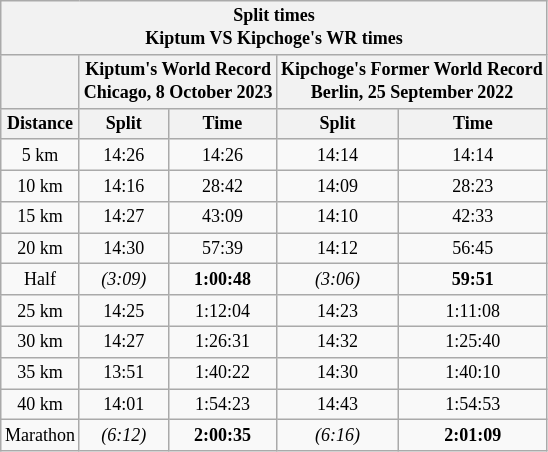<table class="wikitable float-left mw-collapsible mw-collapsed tpl-blanktable" style="font-size:75%; text-align:center">
<tr>
<th colspan="8">Split times<br> Kiptum VS Kipchoge's WR times</th>
</tr>
<tr>
<th></th>
<th colspan="2">Kiptum's World Record<br>Chicago, 8 October 2023</th>
<th colspan="2">Kipchoge's Former World Record<br>Berlin, 25 September 2022</th>
</tr>
<tr>
<th>Distance</th>
<th>Split</th>
<th>Time</th>
<th>Split</th>
<th>Time</th>
</tr>
<tr>
<td>5 km</td>
<td>14:26</td>
<td>14:26</td>
<td>14:14</td>
<td>14:14</td>
</tr>
<tr>
<td>10 km</td>
<td>14:16</td>
<td>28:42</td>
<td>14:09</td>
<td>28:23</td>
</tr>
<tr>
<td>15 km</td>
<td>14:27</td>
<td>43:09</td>
<td>14:10</td>
<td>42:33</td>
</tr>
<tr>
<td>20 km</td>
<td>14:30</td>
<td>57:39</td>
<td>14:12</td>
<td>56:45</td>
</tr>
<tr>
<td>Half</td>
<td><em>(3:09)</em></td>
<td><strong> 1:00:48</strong></td>
<td><em>(3:06)</em></td>
<td><strong>59:51</strong></td>
</tr>
<tr>
<td>25 km</td>
<td>14:25</td>
<td>1:12:04</td>
<td>14:23</td>
<td>1:11:08</td>
</tr>
<tr>
<td>30 km</td>
<td>14:27</td>
<td>1:26:31</td>
<td>14:32</td>
<td>1:25:40</td>
</tr>
<tr>
<td>35 km</td>
<td>13:51</td>
<td>1:40:22</td>
<td>14:30</td>
<td>1:40:10</td>
</tr>
<tr>
<td>40 km</td>
<td>14:01</td>
<td>1:54:23</td>
<td>14:43</td>
<td>1:54:53</td>
</tr>
<tr>
<td>Marathon</td>
<td><em>(6:12)</em></td>
<td><strong>2:00:35</strong></td>
<td><em>(6:16)</em></td>
<td><strong>2:01:09</strong></td>
</tr>
</table>
